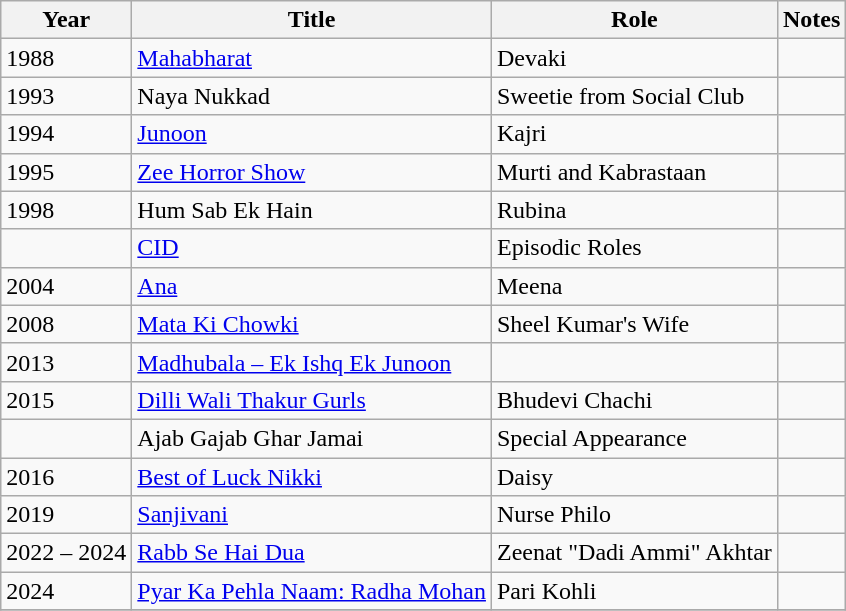<table class="wikitable sortable">
<tr>
<th>Year</th>
<th>Title</th>
<th>Role</th>
<th>Notes</th>
</tr>
<tr>
<td>1988</td>
<td><a href='#'>Mahabharat</a></td>
<td>Devaki</td>
<td></td>
</tr>
<tr>
<td>1993</td>
<td>Naya Nukkad</td>
<td>Sweetie from Social Club</td>
<td></td>
</tr>
<tr>
<td>1994</td>
<td><a href='#'>Junoon</a></td>
<td>Kajri</td>
<td></td>
</tr>
<tr>
<td>1995</td>
<td><a href='#'>Zee Horror Show</a></td>
<td>Murti and Kabrastaan</td>
<td></td>
</tr>
<tr>
<td>1998</td>
<td>Hum Sab Ek Hain</td>
<td>Rubina</td>
<td></td>
</tr>
<tr>
<td></td>
<td><a href='#'>CID</a></td>
<td>Episodic Roles</td>
<td></td>
</tr>
<tr>
<td>2004</td>
<td><a href='#'>Ana</a></td>
<td>Meena</td>
<td></td>
</tr>
<tr>
<td>2008</td>
<td><a href='#'>Mata Ki Chowki</a></td>
<td>Sheel Kumar's Wife</td>
<td></td>
</tr>
<tr>
<td>2013</td>
<td><a href='#'>Madhubala – Ek Ishq Ek Junoon</a></td>
<td></td>
<td></td>
</tr>
<tr>
<td>2015</td>
<td><a href='#'>Dilli Wali Thakur Gurls</a></td>
<td>Bhudevi Chachi</td>
<td></td>
</tr>
<tr>
<td></td>
<td>Ajab Gajab Ghar Jamai</td>
<td>Special Appearance</td>
<td></td>
</tr>
<tr>
<td>2016</td>
<td><a href='#'>Best of Luck Nikki</a></td>
<td>Daisy</td>
<td></td>
</tr>
<tr>
<td>2019</td>
<td><a href='#'>Sanjivani</a></td>
<td>Nurse Philo</td>
<td></td>
</tr>
<tr>
<td>2022 – 2024</td>
<td><a href='#'>Rabb Se Hai Dua</a></td>
<td>Zeenat "Dadi Ammi" Akhtar</td>
<td></td>
</tr>
<tr>
<td>2024</td>
<td><a href='#'>Pyar Ka Pehla Naam: Radha Mohan</a></td>
<td>Pari Kohli</td>
<td></td>
</tr>
<tr>
</tr>
</table>
